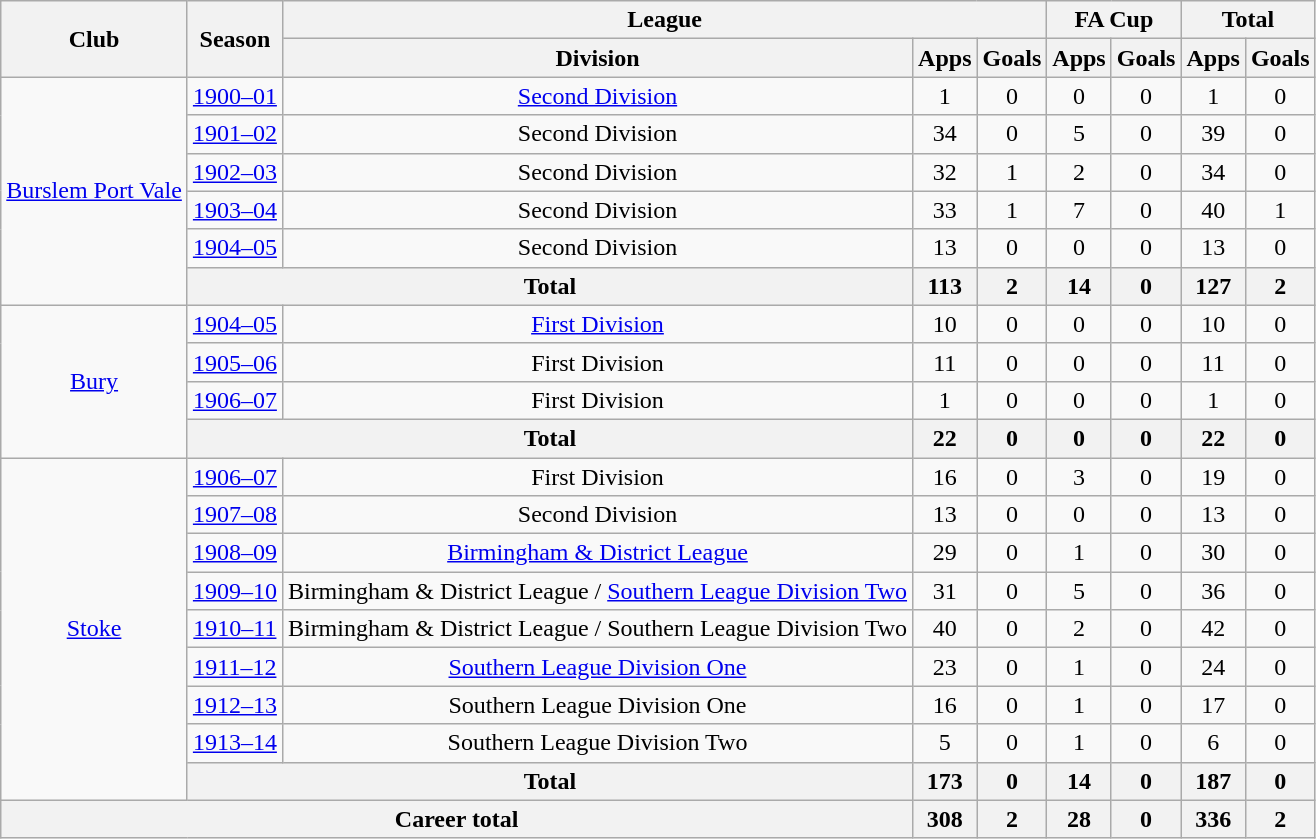<table class="wikitable" style="text-align: center;">
<tr>
<th rowspan="2">Club</th>
<th rowspan="2">Season</th>
<th colspan="3">League</th>
<th colspan="2">FA Cup</th>
<th colspan="2">Total</th>
</tr>
<tr>
<th>Division</th>
<th>Apps</th>
<th>Goals</th>
<th>Apps</th>
<th>Goals</th>
<th>Apps</th>
<th>Goals</th>
</tr>
<tr>
<td rowspan="6"><a href='#'>Burslem Port Vale</a></td>
<td><a href='#'>1900–01</a></td>
<td><a href='#'>Second Division</a></td>
<td>1</td>
<td>0</td>
<td>0</td>
<td>0</td>
<td>1</td>
<td>0</td>
</tr>
<tr>
<td><a href='#'>1901–02</a></td>
<td>Second Division</td>
<td>34</td>
<td>0</td>
<td>5</td>
<td>0</td>
<td>39</td>
<td>0</td>
</tr>
<tr>
<td><a href='#'>1902–03</a></td>
<td>Second Division</td>
<td>32</td>
<td>1</td>
<td>2</td>
<td>0</td>
<td>34</td>
<td>0</td>
</tr>
<tr>
<td><a href='#'>1903–04</a></td>
<td>Second Division</td>
<td>33</td>
<td>1</td>
<td>7</td>
<td>0</td>
<td>40</td>
<td>1</td>
</tr>
<tr>
<td><a href='#'>1904–05</a></td>
<td>Second Division</td>
<td>13</td>
<td>0</td>
<td>0</td>
<td>0</td>
<td>13</td>
<td>0</td>
</tr>
<tr>
<th colspan="2">Total</th>
<th>113</th>
<th>2</th>
<th>14</th>
<th>0</th>
<th>127</th>
<th>2</th>
</tr>
<tr>
<td rowspan="4"><a href='#'>Bury</a></td>
<td><a href='#'>1904–05</a></td>
<td><a href='#'>First Division</a></td>
<td>10</td>
<td>0</td>
<td>0</td>
<td>0</td>
<td>10</td>
<td>0</td>
</tr>
<tr>
<td><a href='#'>1905–06</a></td>
<td>First Division</td>
<td>11</td>
<td>0</td>
<td>0</td>
<td>0</td>
<td>11</td>
<td>0</td>
</tr>
<tr>
<td><a href='#'>1906–07</a></td>
<td>First Division</td>
<td>1</td>
<td>0</td>
<td>0</td>
<td>0</td>
<td>1</td>
<td>0</td>
</tr>
<tr>
<th colspan="2">Total</th>
<th>22</th>
<th>0</th>
<th>0</th>
<th>0</th>
<th>22</th>
<th>0</th>
</tr>
<tr>
<td rowspan="9"><a href='#'>Stoke</a></td>
<td><a href='#'>1906–07</a></td>
<td>First Division</td>
<td>16</td>
<td>0</td>
<td>3</td>
<td>0</td>
<td>19</td>
<td>0</td>
</tr>
<tr>
<td><a href='#'>1907–08</a></td>
<td>Second Division</td>
<td>13</td>
<td>0</td>
<td>0</td>
<td>0</td>
<td>13</td>
<td>0</td>
</tr>
<tr>
<td><a href='#'>1908–09</a></td>
<td><a href='#'>Birmingham & District League</a></td>
<td>29</td>
<td>0</td>
<td>1</td>
<td>0</td>
<td>30</td>
<td>0</td>
</tr>
<tr>
<td><a href='#'>1909–10</a></td>
<td>Birmingham & District League / <a href='#'>Southern League Division Two</a></td>
<td>31</td>
<td>0</td>
<td>5</td>
<td>0</td>
<td>36</td>
<td>0</td>
</tr>
<tr>
<td><a href='#'>1910–11</a></td>
<td>Birmingham & District League / Southern League Division Two</td>
<td>40</td>
<td>0</td>
<td>2</td>
<td>0</td>
<td>42</td>
<td>0</td>
</tr>
<tr>
<td><a href='#'>1911–12</a></td>
<td><a href='#'>Southern League Division One</a></td>
<td>23</td>
<td>0</td>
<td>1</td>
<td>0</td>
<td>24</td>
<td>0</td>
</tr>
<tr>
<td><a href='#'>1912–13</a></td>
<td>Southern League Division One</td>
<td>16</td>
<td>0</td>
<td>1</td>
<td>0</td>
<td>17</td>
<td>0</td>
</tr>
<tr>
<td><a href='#'>1913–14</a></td>
<td>Southern League Division Two</td>
<td>5</td>
<td>0</td>
<td>1</td>
<td>0</td>
<td>6</td>
<td>0</td>
</tr>
<tr>
<th colspan="2">Total</th>
<th>173</th>
<th>0</th>
<th>14</th>
<th>0</th>
<th>187</th>
<th>0</th>
</tr>
<tr>
<th colspan="3">Career total</th>
<th>308</th>
<th>2</th>
<th>28</th>
<th>0</th>
<th>336</th>
<th>2</th>
</tr>
</table>
